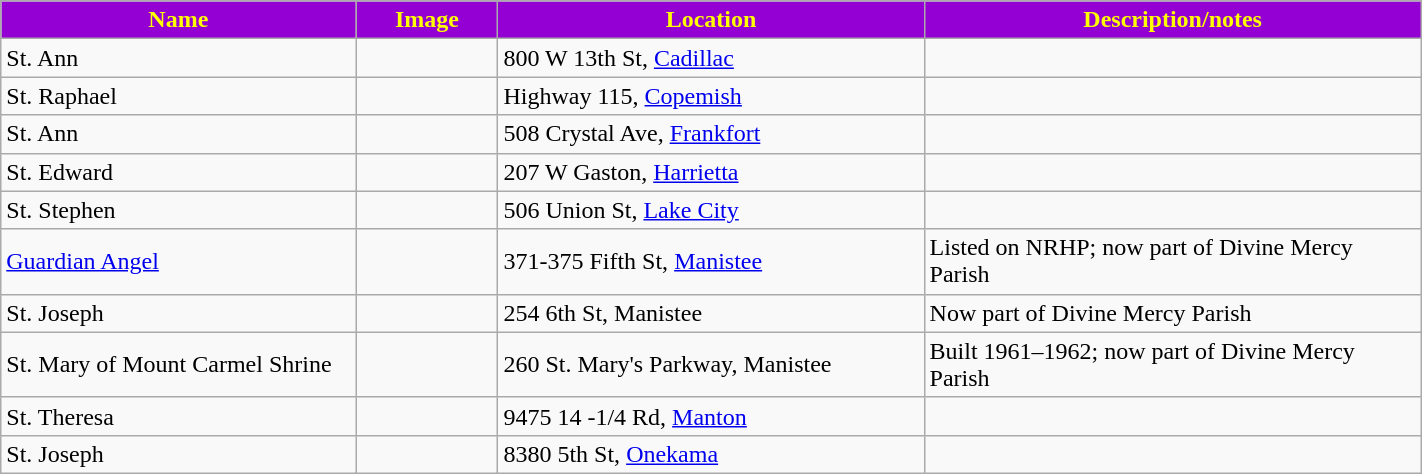<table class="wikitable sortable" style="width:75%">
<tr>
<th style="background:darkviolet; color:yellow;" width="25%"><strong>Name</strong></th>
<th style="background:darkviolet; color:yellow;" width="10%"><strong>Image</strong></th>
<th style="background:darkviolet; color:yellow;" width="30%"><strong>Location</strong></th>
<th style="background:darkviolet; color:yellow;" width="35%"><strong>Description/notes</strong></th>
</tr>
<tr>
<td>St. Ann</td>
<td></td>
<td>800 W 13th St, <a href='#'>Cadillac</a></td>
<td></td>
</tr>
<tr>
<td>St. Raphael</td>
<td></td>
<td>Highway 115, <a href='#'>Copemish</a></td>
<td></td>
</tr>
<tr>
<td>St. Ann</td>
<td></td>
<td>508 Crystal Ave, <a href='#'>Frankfort</a></td>
<td></td>
</tr>
<tr>
<td>St. Edward</td>
<td></td>
<td>207 W Gaston, <a href='#'>Harrietta</a></td>
</tr>
<tr>
<td>St. Stephen</td>
<td></td>
<td>506 Union St, <a href='#'>Lake City</a></td>
<td></td>
</tr>
<tr>
<td><a href='#'>Guardian Angel</a></td>
<td></td>
<td>371-375 Fifth St, <a href='#'>Manistee</a></td>
<td>Listed on NRHP; now part of Divine Mercy Parish</td>
</tr>
<tr>
<td>St. Joseph</td>
<td></td>
<td>254 6th St, Manistee</td>
<td>Now part of Divine Mercy Parish</td>
</tr>
<tr>
<td>St. Mary of Mount Carmel Shrine</td>
<td></td>
<td>260 St. Mary's Parkway, Manistee</td>
<td>Built 1961–1962; now part of Divine Mercy Parish</td>
</tr>
<tr>
<td>St. Theresa</td>
<td></td>
<td>9475 14 -1/4 Rd, <a href='#'>Manton</a></td>
</tr>
<tr>
<td>St. Joseph</td>
<td></td>
<td>8380 5th St, <a href='#'>Onekama</a></td>
<td></td>
</tr>
</table>
